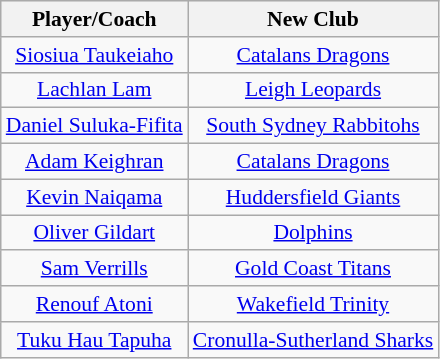<table class="wikitable sortable" style="text-align: center; font-size:90%">
<tr style="background:#efefef;">
<th>Player/Coach</th>
<th>New Club</th>
</tr>
<tr>
<td><a href='#'>Siosiua Taukeiaho</a></td>
<td><a href='#'>Catalans Dragons</a></td>
</tr>
<tr>
<td><a href='#'>Lachlan Lam</a></td>
<td><a href='#'>Leigh Leopards</a></td>
</tr>
<tr>
<td><a href='#'>Daniel Suluka-Fifita</a></td>
<td><a href='#'>South Sydney Rabbitohs</a></td>
</tr>
<tr>
<td><a href='#'>Adam Keighran</a></td>
<td><a href='#'>Catalans Dragons</a></td>
</tr>
<tr>
<td><a href='#'>Kevin Naiqama</a></td>
<td><a href='#'>Huddersfield Giants</a></td>
</tr>
<tr>
<td><a href='#'>Oliver Gildart</a></td>
<td><a href='#'>Dolphins</a></td>
</tr>
<tr>
<td><a href='#'>Sam Verrills</a></td>
<td><a href='#'>Gold Coast Titans</a></td>
</tr>
<tr>
<td><a href='#'>Renouf Atoni</a></td>
<td><a href='#'>Wakefield Trinity</a></td>
</tr>
<tr>
<td><a href='#'>Tuku Hau Tapuha</a></td>
<td><a href='#'>Cronulla-Sutherland Sharks</a></td>
</tr>
</table>
